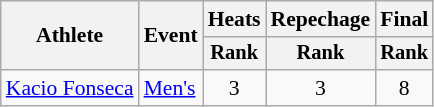<table class=wikitable style="font-size:90%;">
<tr>
<th rowspan=2>Athlete</th>
<th rowspan=2>Event</th>
<th>Heats</th>
<th>Repechage</th>
<th>Final</th>
</tr>
<tr style="font-size:95%">
<th>Rank</th>
<th>Rank</th>
<th>Rank</th>
</tr>
<tr align=center>
<td align=left><a href='#'>Kacio Fonseca</a></td>
<td align=left><a href='#'>Men's</a></td>
<td>3</td>
<td>3</td>
<td>8</td>
</tr>
</table>
